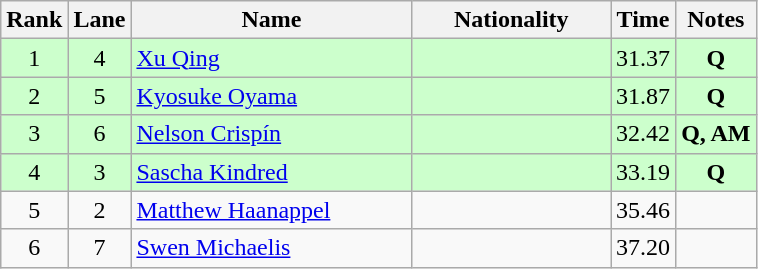<table class="wikitable sortable" style="text-align:center">
<tr>
<th>Rank</th>
<th>Lane</th>
<th style="width:180px">Name</th>
<th style="width:125px">Nationality</th>
<th>Time</th>
<th>Notes</th>
</tr>
<tr style="background:#cfc;">
<td>1</td>
<td>4</td>
<td style="text-align:left;"><a href='#'>Xu Qing</a></td>
<td style="text-align:left;"></td>
<td>31.37</td>
<td><strong>Q</strong></td>
</tr>
<tr style="background:#cfc;">
<td>2</td>
<td>5</td>
<td style="text-align:left;"><a href='#'>Kyosuke Oyama</a></td>
<td style="text-align:left;"></td>
<td>31.87</td>
<td><strong>Q</strong></td>
</tr>
<tr style="background:#cfc;">
<td>3</td>
<td>6</td>
<td style="text-align:left;"><a href='#'>Nelson Crispín</a></td>
<td style="text-align:left;"></td>
<td>32.42</td>
<td><strong>Q, AM</strong></td>
</tr>
<tr style="background:#cfc;">
<td>4</td>
<td>3</td>
<td style="text-align:left;"><a href='#'>Sascha Kindred</a></td>
<td style="text-align:left;"></td>
<td>33.19</td>
<td><strong>Q</strong></td>
</tr>
<tr>
<td>5</td>
<td>2</td>
<td style="text-align:left;"><a href='#'>Matthew Haanappel</a></td>
<td style="text-align:left;"></td>
<td>35.46</td>
<td></td>
</tr>
<tr>
<td>6</td>
<td>7</td>
<td style="text-align:left;"><a href='#'>Swen Michaelis</a></td>
<td style="text-align:left;"></td>
<td>37.20</td>
<td></td>
</tr>
</table>
